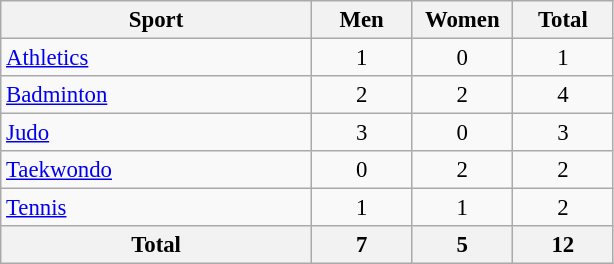<table class="wikitable" style="text-align:center; font-size: 95%">
<tr>
<th width=200>Sport</th>
<th width=60>Men</th>
<th width=60>Women</th>
<th width=60>Total</th>
</tr>
<tr>
<td align=left><a href='#'>Athletics</a></td>
<td>1</td>
<td>0</td>
<td>1</td>
</tr>
<tr>
<td align=left><a href='#'>Badminton</a></td>
<td>2</td>
<td>2</td>
<td>4</td>
</tr>
<tr>
<td align=left><a href='#'>Judo</a></td>
<td>3</td>
<td>0</td>
<td>3</td>
</tr>
<tr>
<td align=left><a href='#'>Taekwondo</a></td>
<td>0</td>
<td>2</td>
<td>2</td>
</tr>
<tr>
<td align=left><a href='#'>Tennis</a></td>
<td>1</td>
<td>1</td>
<td>2</td>
</tr>
<tr>
<th align=left>Total</th>
<th>7</th>
<th>5</th>
<th>12</th>
</tr>
</table>
